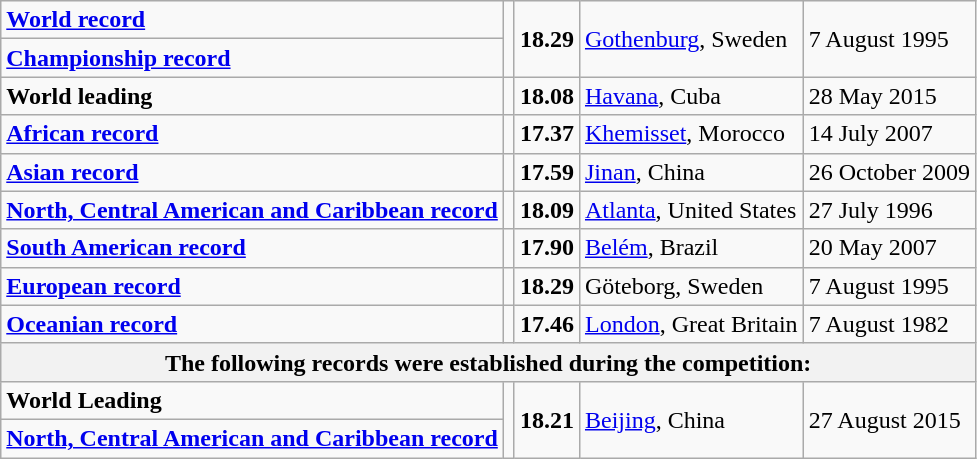<table class="wikitable">
<tr>
<td><strong><a href='#'>World record</a></strong></td>
<td rowspan=2></td>
<td rowspan=2><strong>18.29</strong></td>
<td rowspan=2><a href='#'>Gothenburg</a>, Sweden</td>
<td rowspan=2>7 August 1995</td>
</tr>
<tr>
<td><strong><a href='#'>Championship record</a></strong></td>
</tr>
<tr>
<td><strong>World leading</strong></td>
<td></td>
<td><strong>18.08</strong></td>
<td><a href='#'>Havana</a>, Cuba</td>
<td>28 May 2015</td>
</tr>
<tr>
<td><strong><a href='#'>African record</a></strong></td>
<td></td>
<td><strong>17.37</strong></td>
<td><a href='#'>Khemisset</a>, Morocco</td>
<td>14 July 2007</td>
</tr>
<tr>
<td><strong><a href='#'>Asian record</a></strong></td>
<td></td>
<td><strong>17.59</strong></td>
<td><a href='#'>Jinan</a>, China</td>
<td>26 October 2009</td>
</tr>
<tr>
<td><strong><a href='#'>North, Central American and Caribbean record</a></strong></td>
<td></td>
<td><strong>18.09</strong></td>
<td><a href='#'>Atlanta</a>, United States</td>
<td>27 July 1996</td>
</tr>
<tr>
<td><strong><a href='#'>South American record</a></strong></td>
<td></td>
<td><strong>17.90</strong></td>
<td><a href='#'>Belém</a>, Brazil</td>
<td>20 May 2007</td>
</tr>
<tr>
<td><strong><a href='#'>European record</a></strong></td>
<td></td>
<td><strong>18.29</strong></td>
<td>Göteborg, Sweden</td>
<td>7 August 1995</td>
</tr>
<tr>
<td><strong><a href='#'>Oceanian record</a></strong></td>
<td></td>
<td><strong>17.46</strong></td>
<td><a href='#'>London</a>, Great Britain</td>
<td>7 August 1982</td>
</tr>
<tr>
<th colspan=5>The following records were established during the competition:</th>
</tr>
<tr>
<td><strong>World Leading</strong></td>
<td rowspan=2></td>
<td rowspan=2><strong>18.21</strong></td>
<td rowspan=2><a href='#'>Beijing</a>, China</td>
<td rowspan=2>27 August 2015</td>
</tr>
<tr>
<td><strong><a href='#'>North, Central American and Caribbean record</a></strong></td>
</tr>
</table>
